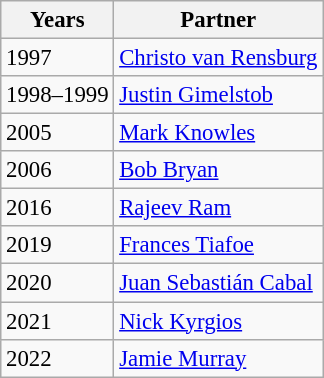<table class=wikitable style=font-size:95%>
<tr>
<th>Years</th>
<th>Partner</th>
</tr>
<tr>
<td>1997</td>
<td> <a href='#'>Christo van Rensburg</a></td>
</tr>
<tr>
<td>1998–1999</td>
<td> <a href='#'>Justin Gimelstob</a></td>
</tr>
<tr>
<td>2005</td>
<td> <a href='#'>Mark Knowles</a></td>
</tr>
<tr>
<td>2006</td>
<td> <a href='#'>Bob Bryan</a></td>
</tr>
<tr>
<td>2016</td>
<td> <a href='#'>Rajeev Ram</a></td>
</tr>
<tr>
<td>2019</td>
<td> <a href='#'>Frances Tiafoe</a></td>
</tr>
<tr>
<td>2020</td>
<td> <a href='#'>Juan Sebastián Cabal</a></td>
</tr>
<tr>
<td>2021</td>
<td> <a href='#'>Nick Kyrgios</a></td>
</tr>
<tr>
<td>2022</td>
<td> <a href='#'>Jamie Murray</a></td>
</tr>
</table>
